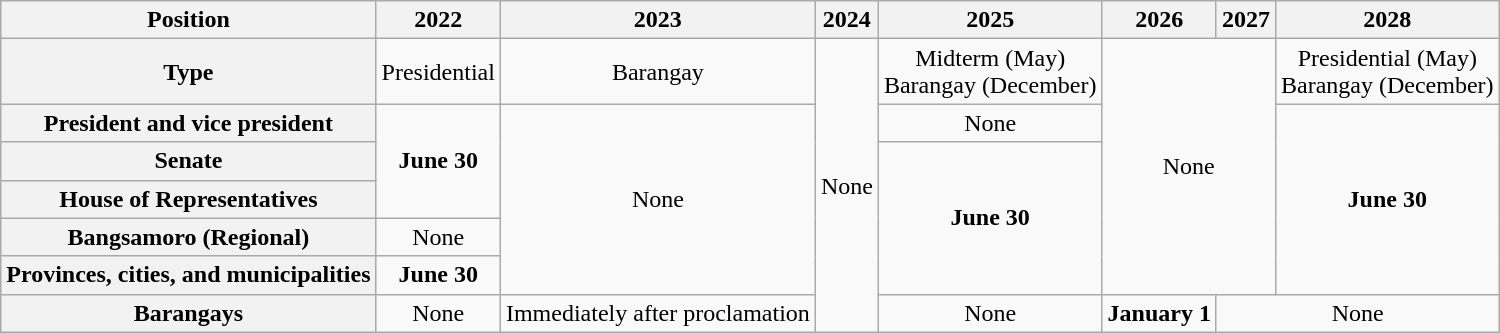<table class=wikitable style="text-align:center;">
<tr>
<th>Position</th>
<th>2022</th>
<th>2023</th>
<th>2024</th>
<th>2025</th>
<th>2026</th>
<th>2027</th>
<th>2028</th>
</tr>
<tr>
<th>Type</th>
<td>Presidential</td>
<td>Barangay</td>
<td rowspan="7">None</td>
<td>Midterm (May)<br>Barangay (December)</td>
<td colspan="2" rowspan="6">None</td>
<td>Presidential (May)<br>Barangay (December)</td>
</tr>
<tr>
<th>President and vice president</th>
<td rowspan=3><strong>June 30</strong></td>
<td rowspan="5">None</td>
<td>None</td>
<td rowspan="5"><strong>June 30</strong></td>
</tr>
<tr>
<th>Senate</th>
<td rowspan=4><strong>June 30</strong></td>
</tr>
<tr>
<th>House of Representatives</th>
</tr>
<tr>
<th>Bangsamoro (Regional)</th>
<td>None</td>
</tr>
<tr>
<th>Provinces, cities, and municipalities</th>
<td><strong>June 30</strong></td>
</tr>
<tr>
<th>Barangays</th>
<td>None</td>
<td>Immediately after proclamation</td>
<td>None</td>
<td><strong>January 1</strong></td>
<td colspan="2">None</td>
</tr>
</table>
